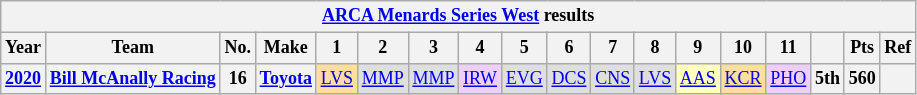<table class="wikitable" style="text-align:center; font-size:75%">
<tr>
<th colspan=23><a href='#'>ARCA Menards Series West</a> results</th>
</tr>
<tr>
<th>Year</th>
<th>Team</th>
<th>No.</th>
<th>Make</th>
<th>1</th>
<th>2</th>
<th>3</th>
<th>4</th>
<th>5</th>
<th>6</th>
<th>7</th>
<th>8</th>
<th>9</th>
<th>10</th>
<th>11</th>
<th></th>
<th>Pts</th>
<th>Ref</th>
</tr>
<tr>
<th><a href='#'>2020</a></th>
<th><a href='#'>Bill McAnally Racing</a></th>
<th>16</th>
<th><a href='#'>Toyota</a></th>
<td style="background:#FFDF9F;"><a href='#'>LVS</a><br></td>
<td style="background:#DFDFDF;"><a href='#'>MMP</a><br></td>
<td style="background:#DFDFDF;"><a href='#'>MMP</a><br></td>
<td style="background:#EFCFFF;"><a href='#'>IRW</a><br></td>
<td style="background:#DFDFDF;"><a href='#'>EVG</a><br></td>
<td style="background:#DFDFDF;"><a href='#'>DCS</a><br></td>
<td style="background:#DFDFDF;"><a href='#'>CNS</a><br></td>
<td style="background:#DFDFDF;"><a href='#'>LVS</a><br></td>
<td style="background:#FFFFBF;"><a href='#'>AAS</a><br></td>
<td style="background:#FFDF9F;"><a href='#'>KCR</a><br></td>
<td style="background:#EFCFFF;"><a href='#'>PHO</a><br></td>
<th>5th</th>
<th>560</th>
<th></th>
</tr>
</table>
